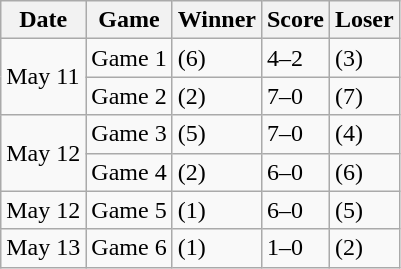<table class=wikitable>
<tr>
<th>Date</th>
<th>Game</th>
<th>Winner</th>
<th>Score</th>
<th>Loser</th>
</tr>
<tr>
<td rowspan=2>May 11</td>
<td>Game 1</td>
<td>(6) </td>
<td>4–2</td>
<td>(3) </td>
</tr>
<tr>
<td>Game 2</td>
<td>(2) </td>
<td>7–0</td>
<td>(7) </td>
</tr>
<tr>
<td rowspan=2>May 12</td>
<td>Game 3</td>
<td>(5) </td>
<td>7–0</td>
<td>(4) </td>
</tr>
<tr>
<td>Game 4</td>
<td>(2) </td>
<td>6–0</td>
<td>(6) </td>
</tr>
<tr>
<td>May 12</td>
<td>Game 5</td>
<td>(1) </td>
<td>6–0</td>
<td>(5) </td>
</tr>
<tr>
<td>May 13</td>
<td>Game 6</td>
<td>(1) </td>
<td>1–0</td>
<td>(2) </td>
</tr>
</table>
